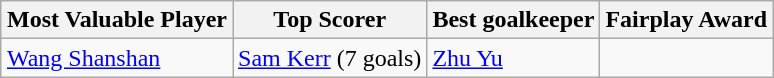<table class="wikitable" style="margin: 0 auto;">
<tr>
<th>Most Valuable Player</th>
<th>Top Scorer</th>
<th>Best goalkeeper</th>
<th>Fairplay Award</th>
</tr>
<tr>
<td> <a href='#'>Wang Shanshan</a></td>
<td> <a href='#'>Sam Kerr</a> (7 goals)</td>
<td> <a href='#'>Zhu Yu</a></td>
<td></td>
</tr>
</table>
